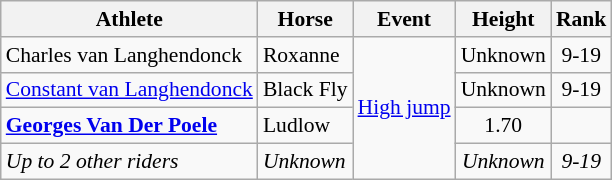<table class=wikitable style="font-size:90%">
<tr>
<th>Athlete</th>
<th>Horse</th>
<th>Event</th>
<th>Height</th>
<th>Rank</th>
</tr>
<tr align=center>
<td align=left>Charles van Langhendonck</td>
<td align=left>Roxanne</td>
<td rowspan="4" align="left"><a href='#'>High jump</a></td>
<td>Unknown</td>
<td>9-19</td>
</tr>
<tr align=center>
<td align=left><a href='#'>Constant van Langhendonck</a></td>
<td align=left>Black Fly</td>
<td>Unknown</td>
<td>9-19</td>
</tr>
<tr align=center>
<td align=left><strong><a href='#'>Georges Van Der Poele</a></strong></td>
<td align=left>Ludlow</td>
<td>1.70</td>
<td></td>
</tr>
<tr align="center">
<td align="left"><em>Up to 2 other riders</em></td>
<td align="left"><em>Unknown</em></td>
<td><em>Unknown</em></td>
<td><em>9-19</em></td>
</tr>
</table>
